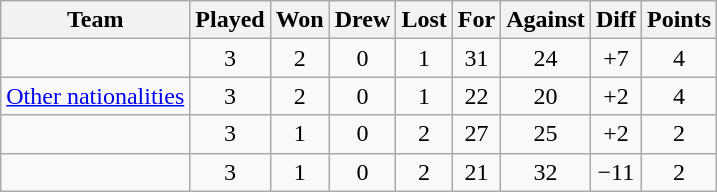<table class="wikitable" style="text-align:center">
<tr>
<th>Team</th>
<th>Played</th>
<th>Won</th>
<th>Drew</th>
<th>Lost</th>
<th>For</th>
<th>Against</th>
<th>Diff</th>
<th>Points</th>
</tr>
<tr>
<td align=left></td>
<td>3</td>
<td>2</td>
<td>0</td>
<td>1</td>
<td>31</td>
<td>24</td>
<td>+7</td>
<td>4</td>
</tr>
<tr>
<td align=left> <a href='#'>Other nationalities</a></td>
<td>3</td>
<td>2</td>
<td>0</td>
<td>1</td>
<td>22</td>
<td>20</td>
<td>+2</td>
<td>4</td>
</tr>
<tr>
<td align=left></td>
<td>3</td>
<td>1</td>
<td>0</td>
<td>2</td>
<td>27</td>
<td>25</td>
<td>+2</td>
<td>2</td>
</tr>
<tr>
<td align=left></td>
<td>3</td>
<td>1</td>
<td>0</td>
<td>2</td>
<td>21</td>
<td>32</td>
<td>−11</td>
<td>2</td>
</tr>
</table>
